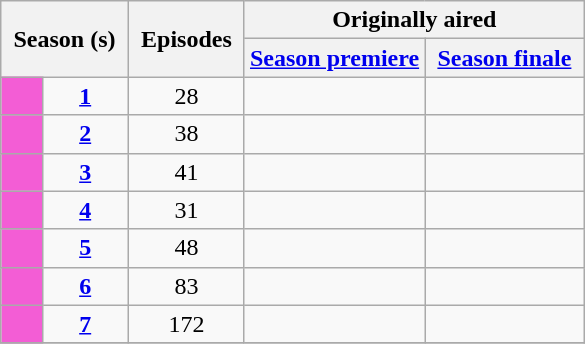<table class="wikitable" style="text-align: center;">
<tr>
<th style="padding: 0 8px;" colspan="2" rowspan="2">Season (s)</th>
<th style="padding: 0 8px;" rowspan="2">Episodes</th>
<th colspan="2">Originally aired</th>
</tr>
<tr>
<th><a href='#'>Season premiere</a></th>
<th style="padding: 0 8px;"><a href='#'>Season finale</a></th>
</tr>
<tr>
<td style="background:#F35DD5;"></td>
<td><strong><a href='#'>1</a></strong></td>
<td>28</td>
<td style="padding: 0 8px;"></td>
<td style="padding: 0 8px;"></td>
</tr>
<tr>
<td style="background:#F35DD5;"></td>
<td><strong><a href='#'>2</a></strong></td>
<td>38</td>
<td style="padding: 0 8px;"></td>
<td style="padding: 0 8px;"></td>
</tr>
<tr>
<td style="background:#F35DD5;"></td>
<td><strong><a href='#'>3</a></strong></td>
<td>41</td>
<td style="padding: 0 8px;"></td>
<td style="padding: 0 8px;"></td>
</tr>
<tr>
<td style="background:#F35DD5;"></td>
<td><strong><a href='#'>4</a></strong></td>
<td>31</td>
<td style="padding: 0 8px;"></td>
<td style="padding: 0 8px;"></td>
</tr>
<tr>
<td style="background:#F35DD5;"></td>
<td><strong><a href='#'>5</a></strong></td>
<td>48</td>
<td style="padding: 0 8px;"></td>
<td style="padding: 0 8px;"></td>
</tr>
<tr>
<td style="background:#F35DD5;"></td>
<td><strong><a href='#'>6</a></strong></td>
<td>83</td>
<td style="padding: 0 8px;"></td>
<td style="padding: 0 8px;"></td>
</tr>
<tr>
<td style="background:#F35DD5;"></td>
<td><strong><a href='#'>7</a></strong></td>
<td>172</td>
<td style="padding: 0 8px;"></td>
<td style="padding: 0 8px;"></td>
</tr>
<tr>
</tr>
</table>
